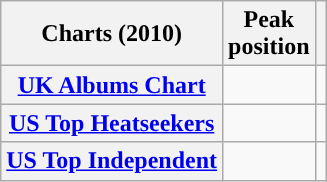<table class="wikitable sortable plainrowheaders">
<tr>
<th>Charts (2010)</th>
<th>Peak<br>position</th>
<th class="unsortable" scope="col"></th>
</tr>
<tr>
<th scope="row"><a href='#'>UK Albums Chart</a></th>
<td></td>
<td></td>
</tr>
<tr>
<th scope="row"><a href='#'>US Top Heatseekers</a></th>
<td></td>
<td></td>
</tr>
<tr>
<th scope="row"><a href='#'>US Top Independent</a></th>
<td></td>
<td></td>
</tr>
</table>
